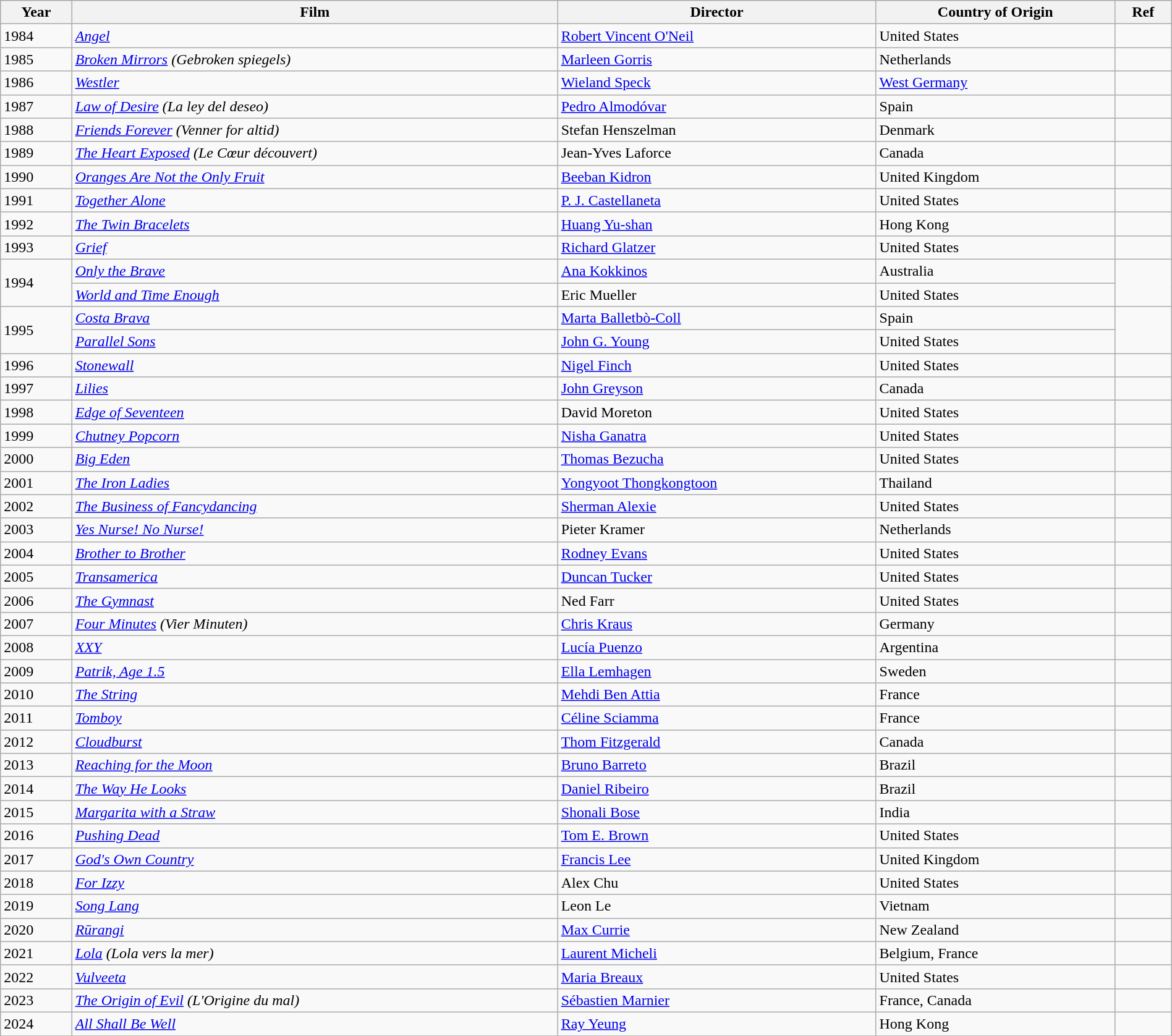<table class="wikitable" width=100%>
<tr>
<th>Year</th>
<th>Film</th>
<th>Director</th>
<th>Country of Origin</th>
<th>Ref</th>
</tr>
<tr>
<td>1984</td>
<td><em><a href='#'>Angel</a></em></td>
<td><a href='#'>Robert Vincent O'Neil</a></td>
<td>United States</td>
<td></td>
</tr>
<tr>
<td>1985</td>
<td><em><a href='#'>Broken Mirrors</a> (Gebroken spiegels)</em></td>
<td><a href='#'>Marleen Gorris</a></td>
<td>Netherlands</td>
<td></td>
</tr>
<tr>
<td>1986</td>
<td><em><a href='#'>Westler</a></em></td>
<td><a href='#'>Wieland Speck</a></td>
<td><a href='#'>West Germany</a></td>
<td></td>
</tr>
<tr>
<td>1987</td>
<td><em><a href='#'>Law of Desire</a> (La ley del deseo)</em></td>
<td><a href='#'>Pedro Almodóvar</a></td>
<td>Spain</td>
<td></td>
</tr>
<tr>
<td>1988</td>
<td><em><a href='#'>Friends Forever</a> (Venner for altid)</em></td>
<td>Stefan Henszelman</td>
<td>Denmark</td>
<td></td>
</tr>
<tr>
<td>1989</td>
<td><em><a href='#'>The Heart Exposed</a> (Le Cœur découvert)</em></td>
<td>Jean-Yves Laforce</td>
<td>Canada</td>
<td></td>
</tr>
<tr>
<td>1990</td>
<td><em><a href='#'>Oranges Are Not the Only Fruit</a></em></td>
<td><a href='#'>Beeban Kidron</a></td>
<td>United Kingdom</td>
<td></td>
</tr>
<tr>
<td>1991</td>
<td><em><a href='#'>Together Alone</a></em></td>
<td><a href='#'>P. J. Castellaneta</a></td>
<td>United States</td>
<td></td>
</tr>
<tr>
<td>1992</td>
<td><em><a href='#'>The Twin Bracelets</a></em></td>
<td><a href='#'>Huang Yu-shan</a></td>
<td>Hong Kong</td>
<td></td>
</tr>
<tr>
<td>1993</td>
<td><em><a href='#'>Grief</a></em></td>
<td><a href='#'>Richard Glatzer</a></td>
<td>United States</td>
<td></td>
</tr>
<tr>
<td rowspan=2>1994</td>
<td><em><a href='#'>Only the Brave</a></em></td>
<td><a href='#'>Ana Kokkinos</a></td>
<td>Australia</td>
<td rowspan=2></td>
</tr>
<tr>
<td><em><a href='#'>World and Time Enough</a></em></td>
<td>Eric Mueller</td>
<td>United States</td>
</tr>
<tr>
<td rowspan=2>1995</td>
<td><em><a href='#'>Costa Brava</a></em></td>
<td><a href='#'>Marta Balletbò-Coll</a></td>
<td>Spain</td>
<td rowspan=2></td>
</tr>
<tr>
<td><em><a href='#'>Parallel Sons</a></em></td>
<td><a href='#'>John G. Young</a></td>
<td>United States</td>
</tr>
<tr>
<td>1996</td>
<td><em><a href='#'>Stonewall</a></em></td>
<td><a href='#'>Nigel Finch</a></td>
<td>United States</td>
<td></td>
</tr>
<tr>
<td>1997</td>
<td><em><a href='#'>Lilies</a></em></td>
<td><a href='#'>John Greyson</a></td>
<td>Canada</td>
<td></td>
</tr>
<tr>
<td>1998</td>
<td><em><a href='#'>Edge of Seventeen</a></em></td>
<td>David Moreton</td>
<td>United States</td>
<td></td>
</tr>
<tr>
<td>1999</td>
<td><em><a href='#'>Chutney Popcorn</a></em></td>
<td><a href='#'>Nisha Ganatra</a></td>
<td>United States</td>
<td></td>
</tr>
<tr>
<td>2000</td>
<td><em><a href='#'>Big Eden</a></em></td>
<td><a href='#'>Thomas Bezucha</a></td>
<td>United States</td>
<td></td>
</tr>
<tr>
<td>2001</td>
<td><em><a href='#'>The Iron Ladies</a></em></td>
<td><a href='#'>Yongyoot Thongkongtoon</a></td>
<td>Thailand</td>
<td></td>
</tr>
<tr>
<td>2002</td>
<td><em><a href='#'>The Business of Fancydancing</a></em></td>
<td><a href='#'>Sherman Alexie</a></td>
<td>United States</td>
<td></td>
</tr>
<tr>
<td>2003</td>
<td><em><a href='#'>Yes Nurse! No Nurse!</a></em></td>
<td>Pieter Kramer</td>
<td>Netherlands</td>
<td></td>
</tr>
<tr>
<td>2004</td>
<td><em><a href='#'>Brother to Brother</a></em></td>
<td><a href='#'>Rodney Evans</a></td>
<td>United States</td>
<td></td>
</tr>
<tr>
<td>2005</td>
<td><em><a href='#'>Transamerica</a></em></td>
<td><a href='#'>Duncan Tucker</a></td>
<td>United States</td>
<td></td>
</tr>
<tr>
<td>2006</td>
<td><em><a href='#'>The Gymnast</a></em></td>
<td>Ned Farr</td>
<td>United States</td>
<td></td>
</tr>
<tr>
<td>2007</td>
<td><em><a href='#'>Four Minutes</a> (Vier Minuten)</em></td>
<td><a href='#'>Chris Kraus</a></td>
<td>Germany</td>
<td></td>
</tr>
<tr>
<td>2008</td>
<td><em><a href='#'>XXY</a></em></td>
<td><a href='#'>Lucía Puenzo</a></td>
<td>Argentina</td>
<td></td>
</tr>
<tr>
<td>2009</td>
<td><em><a href='#'>Patrik, Age 1.5</a></em></td>
<td><a href='#'>Ella Lemhagen</a></td>
<td>Sweden</td>
<td></td>
</tr>
<tr>
<td>2010</td>
<td><em><a href='#'>The String</a></em></td>
<td><a href='#'>Mehdi Ben Attia</a></td>
<td>France</td>
<td></td>
</tr>
<tr>
<td>2011</td>
<td><em><a href='#'>Tomboy</a></em></td>
<td><a href='#'>Céline Sciamma</a></td>
<td>France</td>
<td></td>
</tr>
<tr>
<td>2012</td>
<td><em><a href='#'>Cloudburst</a></em></td>
<td><a href='#'>Thom Fitzgerald</a></td>
<td>Canada</td>
<td></td>
</tr>
<tr>
<td>2013</td>
<td><em><a href='#'>Reaching for the Moon</a></em></td>
<td><a href='#'>Bruno Barreto</a></td>
<td>Brazil</td>
<td></td>
</tr>
<tr>
<td>2014</td>
<td><em><a href='#'>The Way He Looks</a></em></td>
<td><a href='#'>Daniel Ribeiro</a></td>
<td>Brazil</td>
<td></td>
</tr>
<tr>
<td>2015</td>
<td><em><a href='#'>Margarita with a Straw</a></em></td>
<td><a href='#'>Shonali Bose</a></td>
<td>India</td>
<td></td>
</tr>
<tr>
<td>2016</td>
<td><em><a href='#'>Pushing Dead</a></em></td>
<td><a href='#'>Tom E. Brown</a></td>
<td>United States</td>
<td></td>
</tr>
<tr>
<td>2017</td>
<td><em><a href='#'>God's Own Country</a></em></td>
<td><a href='#'>Francis Lee</a></td>
<td>United Kingdom</td>
<td></td>
</tr>
<tr>
<td>2018</td>
<td><em><a href='#'>For Izzy</a></em></td>
<td>Alex Chu</td>
<td>United States</td>
<td></td>
</tr>
<tr>
<td>2019</td>
<td><em><a href='#'>Song Lang</a></em></td>
<td>Leon Le</td>
<td>Vietnam</td>
<td></td>
</tr>
<tr>
<td>2020</td>
<td><em><a href='#'>Rūrangi</a></em></td>
<td><a href='#'>Max Currie</a></td>
<td>New Zealand</td>
<td></td>
</tr>
<tr>
<td>2021</td>
<td><em><a href='#'>Lola</a> (Lola vers la mer)</em></td>
<td><a href='#'>Laurent Micheli</a></td>
<td>Belgium, France</td>
<td></td>
</tr>
<tr>
<td>2022</td>
<td><em><a href='#'>Vulveeta</a></em></td>
<td><a href='#'>Maria Breaux</a></td>
<td>United States</td>
<td></td>
</tr>
<tr>
<td>2023</td>
<td><em><a href='#'>The Origin of Evil</a> (L'Origine du mal)</em></td>
<td><a href='#'>Sébastien Marnier</a></td>
<td>France, Canada</td>
<td></td>
</tr>
<tr>
<td>2024</td>
<td><em><a href='#'>All Shall Be Well</a></em></td>
<td><a href='#'>Ray Yeung</a></td>
<td>Hong Kong</td>
<td></td>
</tr>
<tr>
</tr>
</table>
